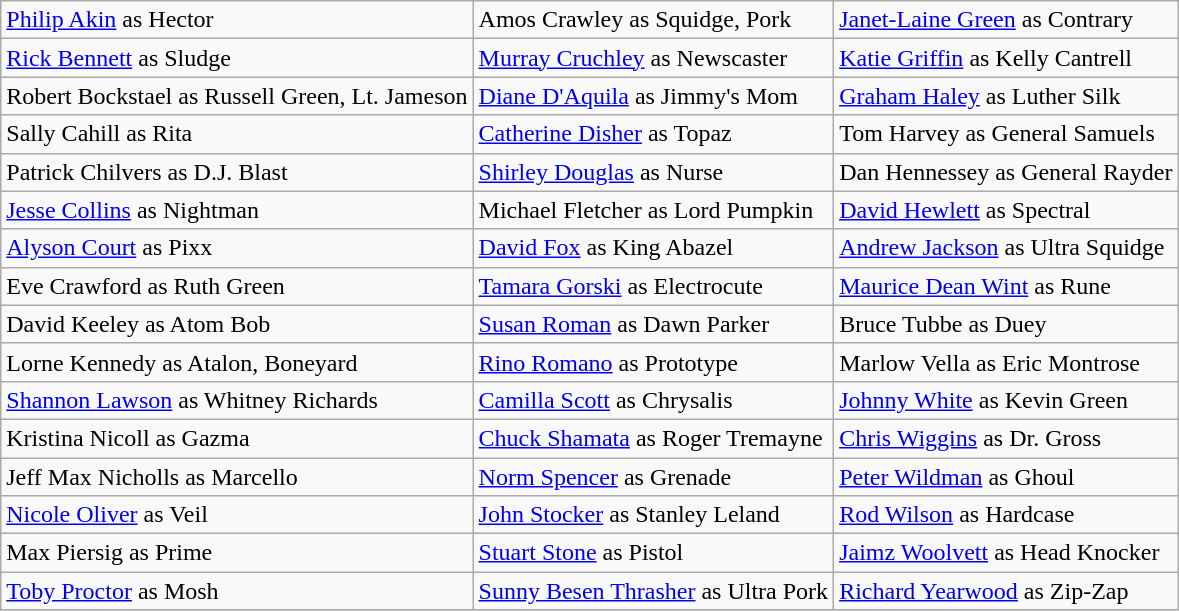<table class="wikitable">
<tr>
<td><a href='#'>Philip Akin</a> as Hector</td>
<td>Amos Crawley as Squidge, Pork</td>
<td><a href='#'>Janet-Laine Green</a> as Contrary</td>
</tr>
<tr>
<td><a href='#'>Rick Bennett</a> as Sludge</td>
<td><a href='#'>Murray Cruchley</a> as Newscaster</td>
<td><a href='#'>Katie Griffin</a> as Kelly Cantrell</td>
</tr>
<tr>
<td>Robert Bockstael as Russell Green, Lt. Jameson</td>
<td><a href='#'>Diane D'Aquila</a> as Jimmy's Mom</td>
<td><a href='#'>Graham Haley</a> as Luther Silk</td>
</tr>
<tr>
<td>Sally Cahill as Rita</td>
<td><a href='#'>Catherine Disher</a> as Topaz</td>
<td>Tom Harvey as General Samuels</td>
</tr>
<tr>
<td>Patrick Chilvers as D.J. Blast</td>
<td><a href='#'>Shirley Douglas</a> as Nurse</td>
<td>Dan Hennessey as General Rayder</td>
</tr>
<tr>
<td><a href='#'>Jesse Collins</a> as Nightman</td>
<td>Michael Fletcher as Lord Pumpkin</td>
<td><a href='#'>David Hewlett</a> as Spectral</td>
</tr>
<tr>
<td><a href='#'>Alyson Court</a> as Pixx</td>
<td><a href='#'>David Fox</a> as King Abazel</td>
<td><a href='#'>Andrew Jackson</a> as Ultra Squidge</td>
</tr>
<tr>
<td>Eve Crawford as Ruth Green</td>
<td><a href='#'>Tamara Gorski</a> as Electrocute</td>
<td><a href='#'>Maurice Dean Wint</a> as Rune</td>
</tr>
<tr>
<td>David Keeley as Atom Bob</td>
<td><a href='#'>Susan Roman</a> as Dawn Parker</td>
<td>Bruce Tubbe as Duey</td>
</tr>
<tr>
<td>Lorne Kennedy as Atalon, Boneyard</td>
<td><a href='#'>Rino Romano</a> as Prototype</td>
<td>Marlow Vella as Eric Montrose</td>
</tr>
<tr>
<td><a href='#'>Shannon Lawson</a> as Whitney Richards</td>
<td><a href='#'>Camilla Scott</a> as Chrysalis</td>
<td><a href='#'>Johnny White</a> as Kevin Green</td>
</tr>
<tr>
<td>Kristina Nicoll as Gazma</td>
<td><a href='#'>Chuck Shamata</a> as Roger Tremayne</td>
<td><a href='#'>Chris Wiggins</a> as Dr. Gross</td>
</tr>
<tr>
<td>Jeff Max Nicholls as Marcello</td>
<td><a href='#'>Norm Spencer</a> as Grenade</td>
<td><a href='#'>Peter Wildman</a> as Ghoul</td>
</tr>
<tr>
<td><a href='#'>Nicole Oliver</a> as Veil</td>
<td><a href='#'>John Stocker</a> as Stanley Leland</td>
<td><a href='#'>Rod Wilson</a> as Hardcase</td>
</tr>
<tr>
<td>Max Piersig as Prime</td>
<td><a href='#'>Stuart Stone</a> as Pistol</td>
<td><a href='#'>Jaimz Woolvett</a> as Head Knocker</td>
</tr>
<tr>
<td><a href='#'>Toby Proctor</a> as Mosh</td>
<td><a href='#'>Sunny Besen Thrasher</a> as Ultra Pork</td>
<td><a href='#'>Richard Yearwood</a> as Zip-Zap</td>
</tr>
</table>
